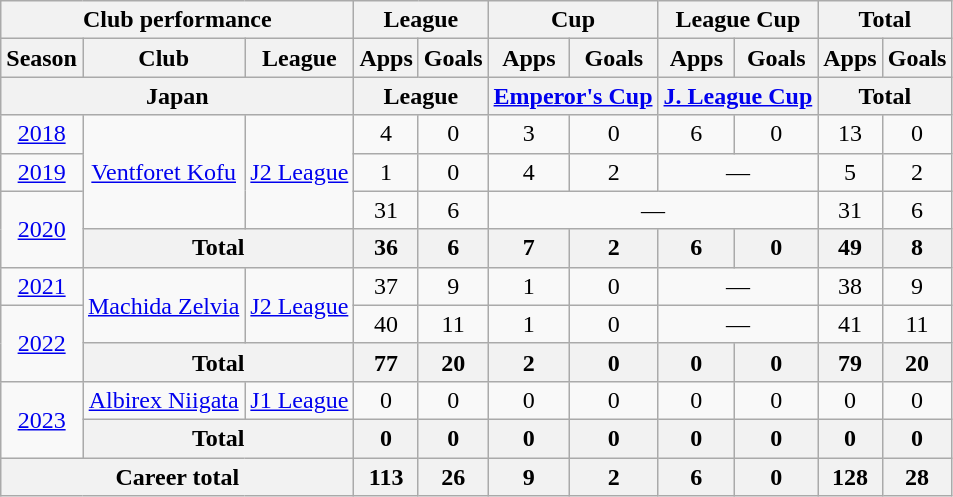<table class="wikitable" style="text-align:center;">
<tr>
<th colspan=3>Club performance</th>
<th colspan=2>League</th>
<th colspan=2>Cup</th>
<th colspan=2>League Cup</th>
<th colspan=2>Total</th>
</tr>
<tr>
<th>Season</th>
<th>Club</th>
<th>League</th>
<th>Apps</th>
<th>Goals</th>
<th>Apps</th>
<th>Goals</th>
<th>Apps</th>
<th>Goals</th>
<th>Apps</th>
<th>Goals</th>
</tr>
<tr>
<th colspan=3>Japan</th>
<th colspan=2>League</th>
<th colspan=2><a href='#'>Emperor's Cup</a></th>
<th colspan=2><a href='#'>J. League Cup</a></th>
<th colspan=2>Total</th>
</tr>
<tr>
<td><a href='#'>2018</a></td>
<td rowspan="3"><a href='#'>Ventforet Kofu</a></td>
<td rowspan="3"><a href='#'>J2 League</a></td>
<td>4</td>
<td>0</td>
<td>3</td>
<td>0</td>
<td>6</td>
<td>0</td>
<td>13</td>
<td>0</td>
</tr>
<tr>
<td><a href='#'>2019</a></td>
<td>1</td>
<td>0</td>
<td>4</td>
<td>2</td>
<td colspan="2">—</td>
<td>5</td>
<td>2</td>
</tr>
<tr>
<td rowspan="2"><a href='#'>2020</a></td>
<td>31</td>
<td>6</td>
<td colspan="4">—</td>
<td>31</td>
<td>6</td>
</tr>
<tr>
<th colspan=2>Total</th>
<th>36</th>
<th>6</th>
<th>7</th>
<th>2</th>
<th>6</th>
<th>0</th>
<th>49</th>
<th>8</th>
</tr>
<tr>
<td><a href='#'>2021</a></td>
<td rowspan="2"><a href='#'>Machida Zelvia</a></td>
<td rowspan="2"><a href='#'>J2 League</a></td>
<td>37</td>
<td>9</td>
<td>1</td>
<td>0</td>
<td colspan="2">—</td>
<td>38</td>
<td>9</td>
</tr>
<tr>
<td rowspan="2"><a href='#'>2022</a></td>
<td>40</td>
<td>11</td>
<td>1</td>
<td>0</td>
<td colspan="2">—</td>
<td>41</td>
<td>11</td>
</tr>
<tr>
<th colspan=2>Total</th>
<th>77</th>
<th>20</th>
<th>2</th>
<th>0</th>
<th>0</th>
<th>0</th>
<th>79</th>
<th>20</th>
</tr>
<tr>
<td rowspan="2"><a href='#'>2023</a></td>
<td><a href='#'>Albirex Niigata</a></td>
<td><a href='#'>J1 League</a></td>
<td>0</td>
<td>0</td>
<td>0</td>
<td>0</td>
<td>0</td>
<td>0</td>
<td>0</td>
<td>0</td>
</tr>
<tr>
<th colspan=2>Total</th>
<th>0</th>
<th>0</th>
<th>0</th>
<th>0</th>
<th>0</th>
<th>0</th>
<th>0</th>
<th>0</th>
</tr>
<tr>
<th colspan=3>Career total</th>
<th>113</th>
<th>26</th>
<th>9</th>
<th>2</th>
<th>6</th>
<th>0</th>
<th>128</th>
<th>28</th>
</tr>
</table>
